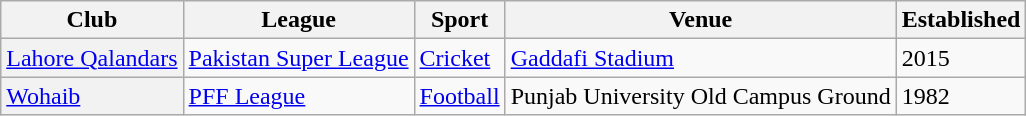<table class="wikitable sortable">
<tr>
<th scope="col">Club</th>
<th scope="col">League</th>
<th scope="col">Sport</th>
<th scope="col">Venue</th>
<th scope="col">Established</th>
</tr>
<tr>
<th scope="row" style="font-weight: normal; text-align: left;"><a href='#'>Lahore Qalandars</a></th>
<td><a href='#'>Pakistan Super League</a></td>
<td><a href='#'>Cricket</a></td>
<td><a href='#'>Gaddafi Stadium</a></td>
<td>2015</td>
</tr>
<tr>
<th scope="row" style="font-weight: normal; text-align: left;"><a href='#'>Wohaib</a></th>
<td><a href='#'>PFF League</a></td>
<td><a href='#'>Football</a></td>
<td>Punjab University Old Campus Ground</td>
<td>1982</td>
</tr>
</table>
